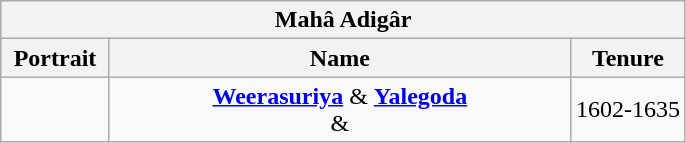<table class="wikitable" style="text-align:center; border:1px #aaf solid;">
<tr>
<th colspan="3">Mahâ Adigâr</th>
</tr>
<tr>
<th>Portrait</th>
<th width="200">Name<br></th>
<th>Tenure</th>
</tr>
<tr style="height:40px;">
<td width="65"></td>
<td width="300"><strong><a href='#'>Weerasuriya</a></strong> & <strong><a href='#'>Yalegoda</a></strong><br> & </td>
<td class="nowrap">1602-1635</td>
</tr>
</table>
